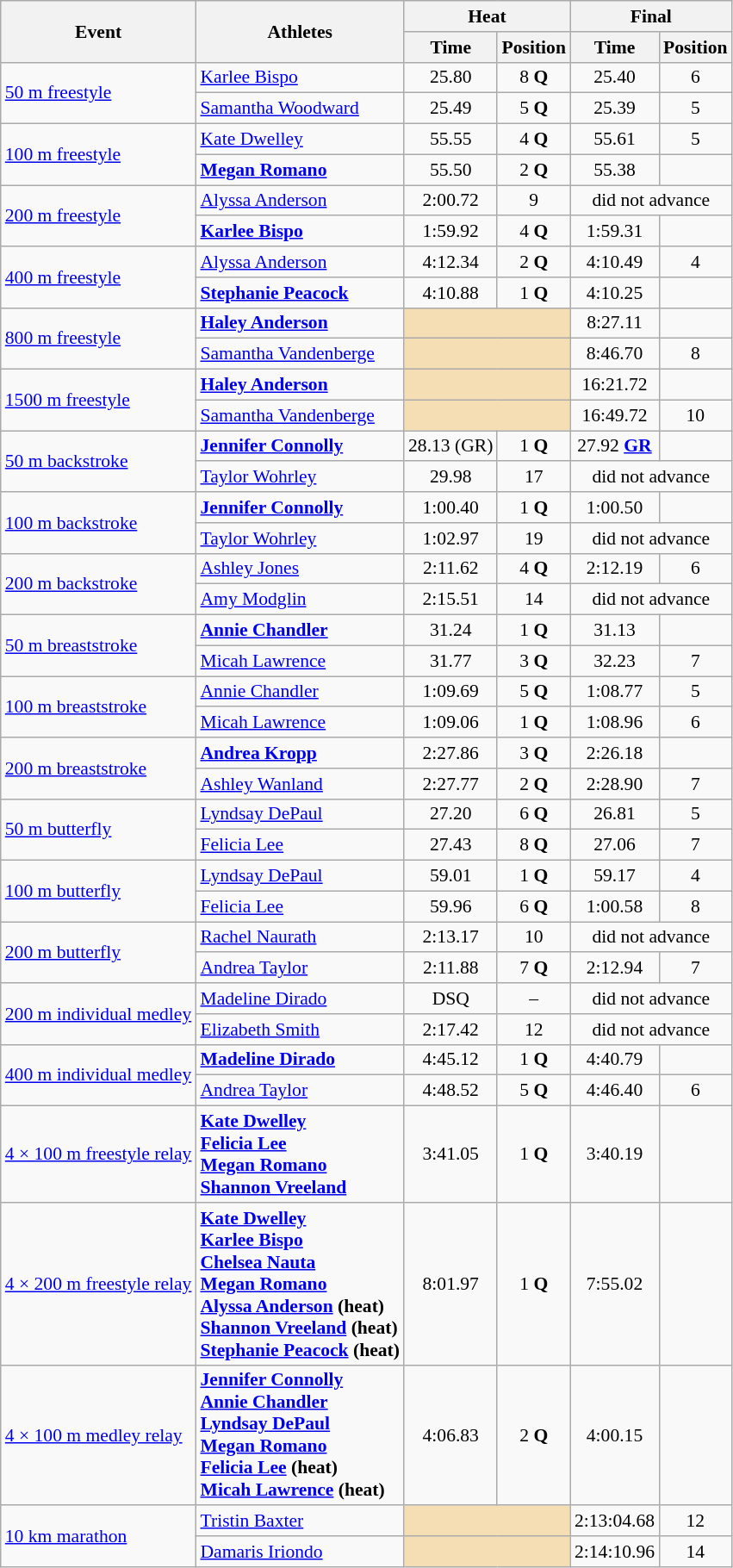<table class="wikitable" border="1" style="font-size:90%">
<tr>
<th rowspan=2>Event</th>
<th rowspan=2>Athletes</th>
<th colspan=2>Heat</th>
<th colspan=2>Final</th>
</tr>
<tr>
<th>Time</th>
<th>Position</th>
<th>Time</th>
<th>Position</th>
</tr>
<tr>
<td rowspan=2><a href='#'>50 m freestyle</a></td>
<td><a href='#'>Karlee Bispo</a></td>
<td align=center>25.80</td>
<td align=center>8 <strong>Q</strong></td>
<td align=center>25.40</td>
<td align=center>6</td>
</tr>
<tr>
<td><a href='#'>Samantha Woodward</a></td>
<td align=center>25.49</td>
<td align=center>5 <strong>Q</strong></td>
<td align=center>25.39</td>
<td align=center>5</td>
</tr>
<tr>
<td rowspan=2><a href='#'>100 m freestyle</a></td>
<td><a href='#'>Kate Dwelley</a></td>
<td align=center>55.55</td>
<td align=center>4 <strong>Q</strong></td>
<td align=center>55.61</td>
<td align=center>5</td>
</tr>
<tr>
<td><strong><a href='#'>Megan Romano</a></strong></td>
<td align=center>55.50</td>
<td align=center>2 <strong>Q</strong></td>
<td align=center>55.38</td>
<td align=center></td>
</tr>
<tr>
<td rowspan=2><a href='#'>200 m freestyle</a></td>
<td><a href='#'>Alyssa Anderson</a></td>
<td align=center>2:00.72</td>
<td align=center>9</td>
<td align=center colspan=2>did not advance</td>
</tr>
<tr>
<td><strong><a href='#'>Karlee Bispo</a></strong></td>
<td align=center>1:59.92</td>
<td align=center>4 <strong>Q</strong></td>
<td align=center>1:59.31</td>
<td align=center></td>
</tr>
<tr>
<td rowspan=2><a href='#'>400 m freestyle</a></td>
<td><a href='#'>Alyssa Anderson</a></td>
<td align=center>4:12.34</td>
<td align=center>2 <strong>Q</strong></td>
<td align=center>4:10.49</td>
<td align=center>4</td>
</tr>
<tr>
<td><strong><a href='#'>Stephanie Peacock</a></strong></td>
<td align=center>4:10.88</td>
<td align=center>1 <strong>Q</strong></td>
<td align=center>4:10.25</td>
<td align=center></td>
</tr>
<tr>
<td rowspan=2><a href='#'>800 m freestyle</a></td>
<td><strong><a href='#'>Haley Anderson</a></strong></td>
<td align=center bgcolor=wheat colspan=2></td>
<td align=center>8:27.11</td>
<td align=center></td>
</tr>
<tr>
<td><a href='#'>Samantha Vandenberge</a></td>
<td align=center bgcolor=wheat colspan=2></td>
<td align=center>8:46.70</td>
<td align=center>8</td>
</tr>
<tr>
<td rowspan=2><a href='#'>1500 m freestyle</a></td>
<td><strong><a href='#'>Haley Anderson</a></strong></td>
<td align=center bgcolor=wheat colspan=2></td>
<td align=center>16:21.72</td>
<td align=center></td>
</tr>
<tr>
<td><a href='#'>Samantha Vandenberge</a></td>
<td align=center bgcolor=wheat colspan=2></td>
<td align=center>16:49.72</td>
<td align=center>10</td>
</tr>
<tr>
<td rowspan=2><a href='#'>50 m backstroke</a></td>
<td><strong><a href='#'>Jennifer Connolly</a></strong></td>
<td align=center>28.13 (GR)</td>
<td align=center>1 <strong>Q</strong></td>
<td align=center>27.92 <strong><a href='#'>GR</a></strong></td>
<td align=center></td>
</tr>
<tr>
<td><a href='#'>Taylor Wohrley</a></td>
<td align=center>29.98</td>
<td align=center>17</td>
<td align=center colspan=2>did not advance</td>
</tr>
<tr>
<td rowspan=2><a href='#'>100 m backstroke</a></td>
<td><strong><a href='#'>Jennifer Connolly</a></strong></td>
<td align=center>1:00.40</td>
<td align=center>1 <strong>Q</strong></td>
<td align=center>1:00.50</td>
<td align=center></td>
</tr>
<tr>
<td><a href='#'>Taylor Wohrley</a></td>
<td align=center>1:02.97</td>
<td align=center>19</td>
<td align=center colspan=2>did not advance</td>
</tr>
<tr>
<td rowspan=2><a href='#'>200 m backstroke</a></td>
<td><a href='#'>Ashley Jones</a></td>
<td align=center>2:11.62</td>
<td align=center>4 <strong>Q</strong></td>
<td align=center>2:12.19</td>
<td align=center>6</td>
</tr>
<tr>
<td><a href='#'>Amy Modglin</a></td>
<td align=center>2:15.51</td>
<td align=center>14</td>
<td align=center colspan=2>did not advance</td>
</tr>
<tr>
<td rowspan=2><a href='#'>50 m breaststroke</a></td>
<td><strong><a href='#'>Annie Chandler</a></strong></td>
<td align=center>31.24</td>
<td align=center>1 <strong>Q</strong></td>
<td align=center>31.13</td>
<td align=center></td>
</tr>
<tr>
<td><a href='#'>Micah Lawrence</a></td>
<td align=center>31.77</td>
<td align=center>3 <strong>Q</strong></td>
<td align=center>32.23</td>
<td align=center>7</td>
</tr>
<tr>
<td rowspan=2><a href='#'>100 m breaststroke</a></td>
<td><a href='#'>Annie Chandler</a></td>
<td align=center>1:09.69</td>
<td align=center>5 <strong>Q</strong></td>
<td align=center>1:08.77</td>
<td align=center>5</td>
</tr>
<tr>
<td><a href='#'>Micah Lawrence</a></td>
<td align=center>1:09.06</td>
<td align=center>1 <strong>Q</strong></td>
<td align=center>1:08.96</td>
<td align=center>6</td>
</tr>
<tr>
<td rowspan=2><a href='#'>200 m breaststroke</a></td>
<td><strong><a href='#'>Andrea Kropp</a></strong></td>
<td align=center>2:27.86</td>
<td align=center>3 <strong>Q</strong></td>
<td align=center>2:26.18</td>
<td align=center></td>
</tr>
<tr>
<td><a href='#'>Ashley Wanland</a></td>
<td align=center>2:27.77</td>
<td align=center>2 <strong>Q</strong></td>
<td align=center>2:28.90</td>
<td align=center>7</td>
</tr>
<tr>
<td rowspan=2><a href='#'>50 m butterfly</a></td>
<td><a href='#'>Lyndsay DePaul</a></td>
<td align=center>27.20</td>
<td align=center>6 <strong>Q</strong></td>
<td align=center>26.81</td>
<td align=center>5</td>
</tr>
<tr>
<td><a href='#'>Felicia Lee</a></td>
<td align=center>27.43</td>
<td align=center>8 <strong>Q</strong></td>
<td align=center>27.06</td>
<td align=center>7</td>
</tr>
<tr>
<td rowspan=2><a href='#'>100 m butterfly</a></td>
<td><a href='#'>Lyndsay DePaul</a></td>
<td align=center>59.01</td>
<td align=center>1 <strong>Q</strong></td>
<td align=center>59.17</td>
<td align=center>4</td>
</tr>
<tr>
<td><a href='#'>Felicia Lee</a></td>
<td align=center>59.96</td>
<td align=center>6 <strong>Q</strong></td>
<td align=center>1:00.58</td>
<td align=center>8</td>
</tr>
<tr>
<td rowspan=2><a href='#'>200 m butterfly</a></td>
<td><a href='#'>Rachel Naurath</a></td>
<td align=center>2:13.17</td>
<td align=center>10</td>
<td align=center colspan=2>did not advance</td>
</tr>
<tr>
<td><a href='#'>Andrea Taylor</a></td>
<td align=center>2:11.88</td>
<td align=center>7 <strong>Q</strong></td>
<td align=center>2:12.94</td>
<td align=center>7</td>
</tr>
<tr>
<td rowspan=2><a href='#'>200 m individual medley</a></td>
<td><a href='#'>Madeline Dirado</a></td>
<td align=center>DSQ</td>
<td align=center>–</td>
<td align=center colspan=2>did not advance</td>
</tr>
<tr>
<td><a href='#'>Elizabeth Smith</a></td>
<td align=center>2:17.42</td>
<td align=center>12</td>
<td align=center colspan=2>did not advance</td>
</tr>
<tr>
<td rowspan=2><a href='#'>400 m individual medley</a></td>
<td><strong><a href='#'>Madeline Dirado</a></strong></td>
<td align=center>4:45.12</td>
<td align=center>1 <strong>Q</strong></td>
<td align=center>4:40.79</td>
<td align=center></td>
</tr>
<tr>
<td><a href='#'>Andrea Taylor</a></td>
<td align=center>4:48.52</td>
<td align=center>5 <strong>Q</strong></td>
<td align=center>4:46.40</td>
<td align=center>6</td>
</tr>
<tr>
<td><a href='#'>4 × 100 m freestyle relay</a></td>
<td><strong><a href='#'>Kate Dwelley</a><br><a href='#'>Felicia Lee</a><br><a href='#'>Megan Romano</a><br><a href='#'>Shannon Vreeland</a></strong></td>
<td align=center>3:41.05</td>
<td align=center>1 <strong>Q</strong></td>
<td align=center>3:40.19</td>
<td align=center></td>
</tr>
<tr>
<td><a href='#'>4 × 200 m freestyle relay</a></td>
<td><strong><a href='#'>Kate Dwelley</a><br><a href='#'>Karlee Bispo</a><br><a href='#'>Chelsea Nauta</a><br><a href='#'>Megan Romano</a><br><a href='#'>Alyssa Anderson</a> (heat)<br><a href='#'>Shannon Vreeland</a> (heat)<br><a href='#'>Stephanie Peacock</a> (heat)</strong></td>
<td align=center>8:01.97</td>
<td align=center>1 <strong>Q</strong></td>
<td align=center>7:55.02</td>
<td align=center></td>
</tr>
<tr>
<td><a href='#'>4 × 100 m medley relay</a></td>
<td><strong><a href='#'>Jennifer Connolly</a><br><a href='#'>Annie Chandler</a><br><a href='#'>Lyndsay DePaul</a><br><a href='#'>Megan Romano</a><br><a href='#'>Felicia Lee</a> (heat)<br><a href='#'>Micah Lawrence</a> (heat)</strong></td>
<td align=center>4:06.83</td>
<td align=center>2 <strong>Q</strong></td>
<td align=center>4:00.15</td>
<td align=center></td>
</tr>
<tr>
<td rowspan=2><a href='#'>10 km marathon</a></td>
<td><a href='#'>Tristin Baxter</a></td>
<td align=center bgcolor=wheat colspan=2></td>
<td align=center>2:13:04.68</td>
<td align=center>12</td>
</tr>
<tr>
<td><a href='#'>Damaris Iriondo</a></td>
<td align=center bgcolor=wheat colspan=2></td>
<td align=center>2:14:10.96</td>
<td align=center>14</td>
</tr>
</table>
